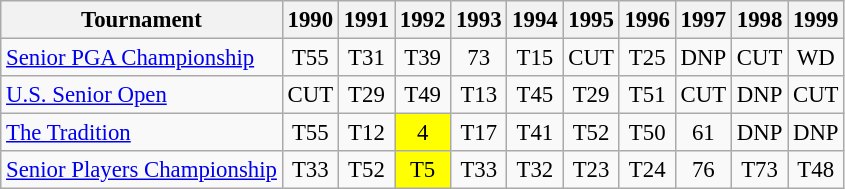<table class="wikitable" style="font-size:95%;">
<tr>
<th>Tournament</th>
<th>1990</th>
<th>1991</th>
<th>1992</th>
<th>1993</th>
<th>1994</th>
<th>1995</th>
<th>1996</th>
<th>1997</th>
<th>1998</th>
<th>1999</th>
</tr>
<tr>
<td><a href='#'>Senior PGA Championship</a></td>
<td align="center">T55</td>
<td align="center">T31</td>
<td align="center">T39</td>
<td align="center">73</td>
<td align="center">T15</td>
<td align="center">CUT</td>
<td align="center">T25</td>
<td align="center">DNP</td>
<td align="center">CUT</td>
<td align="center">WD</td>
</tr>
<tr>
<td><a href='#'>U.S. Senior Open</a></td>
<td align="center">CUT</td>
<td align="center">T29</td>
<td align="center">T49</td>
<td align="center">T13</td>
<td align="center">T45</td>
<td align="center">T29</td>
<td align="center">T51</td>
<td align="center">CUT</td>
<td align="center">DNP</td>
<td align="center">CUT</td>
</tr>
<tr>
<td><a href='#'>The Tradition</a></td>
<td align="center">T55</td>
<td align="center">T12</td>
<td align="center" style="background:yellow;">4</td>
<td align="center">T17</td>
<td align="center">T41</td>
<td align="center">T52</td>
<td align="center">T50</td>
<td align="center">61</td>
<td align="center">DNP</td>
<td align="center">DNP</td>
</tr>
<tr>
<td><a href='#'>Senior Players Championship</a></td>
<td align="center">T33</td>
<td align="center">T52</td>
<td align="center" style="background:yellow;">T5</td>
<td align="center">T33</td>
<td align="center">T32</td>
<td align="center">T23</td>
<td align="center">T24</td>
<td align="center">76</td>
<td align="center">T73</td>
<td align="center">T48</td>
</tr>
</table>
